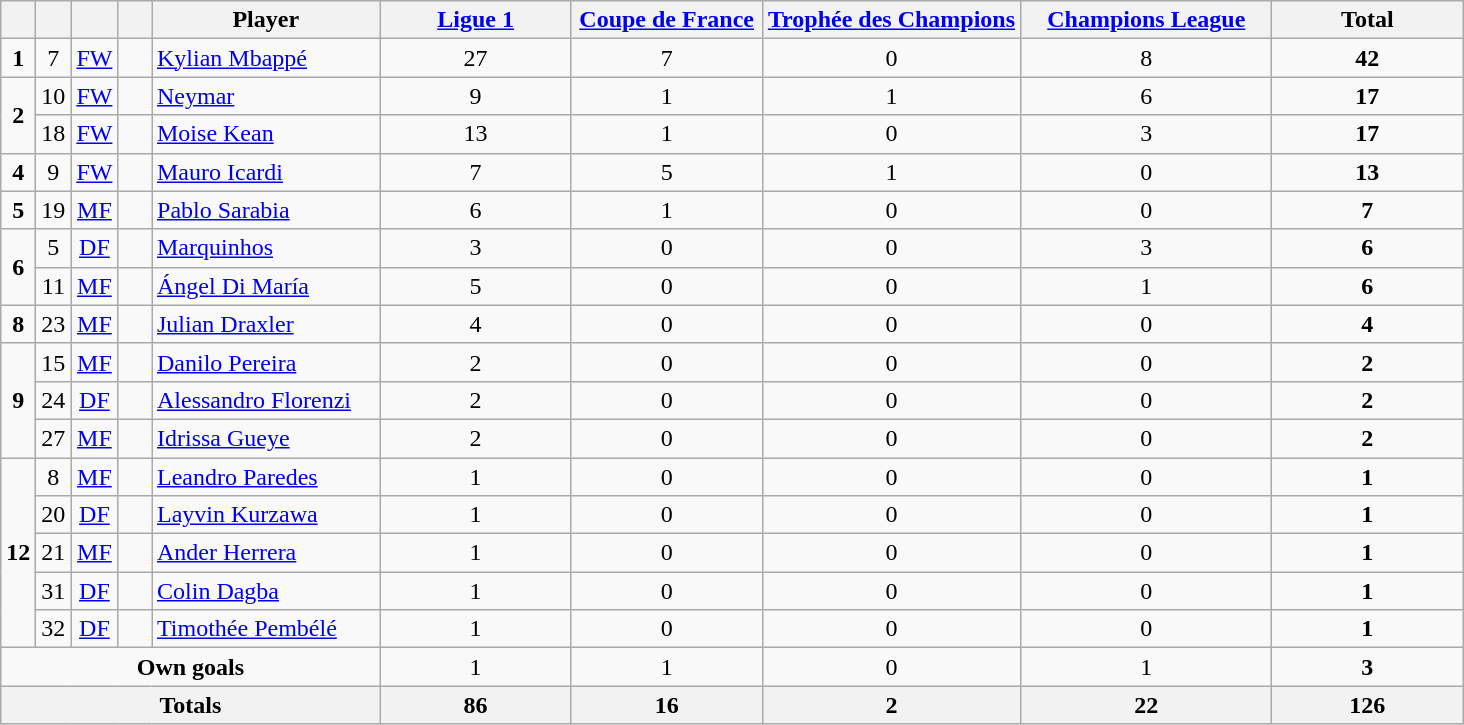<table class="wikitable" style="text-align:center">
<tr>
<th width=15></th>
<th width=15></th>
<th width=15></th>
<th width=15></th>
<th width=145>Player</th>
<th width=120><a href='#'>Ligue 1</a></th>
<th width=120><a href='#'>Coupe de France</a></th>
<th width=165><a href='#'>Trophée des Champions</a></th>
<th width=160><a href='#'>Champions League</a></th>
<th width=120>Total</th>
</tr>
<tr>
<td><strong>1</strong></td>
<td>7</td>
<td><a href='#'>FW</a></td>
<td></td>
<td align=left><a href='#'>Kylian Mbappé</a></td>
<td>27</td>
<td>7</td>
<td>0</td>
<td>8</td>
<td><strong>42</strong></td>
</tr>
<tr>
<td rowspan=2><strong>2</strong></td>
<td>10</td>
<td><a href='#'>FW</a></td>
<td></td>
<td align="left"><a href='#'>Neymar</a></td>
<td>9</td>
<td>1</td>
<td>1</td>
<td>6</td>
<td><strong>17</strong></td>
</tr>
<tr>
<td>18</td>
<td><a href='#'>FW</a></td>
<td></td>
<td align="left"><a href='#'>Moise Kean</a></td>
<td>13</td>
<td>1</td>
<td>0</td>
<td>3</td>
<td><strong>17</strong></td>
</tr>
<tr>
<td><strong>4</strong></td>
<td>9</td>
<td><a href='#'>FW</a></td>
<td></td>
<td align="left"><a href='#'>Mauro Icardi</a></td>
<td>7</td>
<td>5</td>
<td>1</td>
<td>0</td>
<td><strong>13</strong></td>
</tr>
<tr>
<td><strong>5</strong></td>
<td>19</td>
<td><a href='#'>MF</a></td>
<td></td>
<td align="left"><a href='#'>Pablo Sarabia</a></td>
<td>6</td>
<td>1</td>
<td>0</td>
<td>0</td>
<td><strong>7</strong></td>
</tr>
<tr>
<td rowspan=2><strong>6</strong></td>
<td>5</td>
<td><a href='#'>DF</a></td>
<td></td>
<td align="left"><a href='#'>Marquinhos</a></td>
<td>3</td>
<td>0</td>
<td>0</td>
<td>3</td>
<td><strong>6</strong></td>
</tr>
<tr>
<td>11</td>
<td><a href='#'>MF</a></td>
<td></td>
<td align=left><a href='#'>Ángel Di María</a></td>
<td>5</td>
<td>0</td>
<td>0</td>
<td>1</td>
<td><strong>6</strong></td>
</tr>
<tr>
<td><strong>8</strong></td>
<td>23</td>
<td><a href='#'>MF</a></td>
<td></td>
<td align=left><a href='#'>Julian Draxler</a></td>
<td>4</td>
<td>0</td>
<td>0</td>
<td>0</td>
<td><strong>4</strong></td>
</tr>
<tr>
<td rowspan=3><strong>9</strong></td>
<td>15</td>
<td><a href='#'>MF</a></td>
<td></td>
<td align=left><a href='#'>Danilo Pereira</a></td>
<td>2</td>
<td>0</td>
<td>0</td>
<td>0</td>
<td><strong>2</strong></td>
</tr>
<tr>
<td>24</td>
<td><a href='#'>DF</a></td>
<td></td>
<td align=left><a href='#'>Alessandro Florenzi</a></td>
<td>2</td>
<td>0</td>
<td>0</td>
<td>0</td>
<td><strong>2</strong></td>
</tr>
<tr>
<td>27</td>
<td><a href='#'>MF</a></td>
<td></td>
<td align=left><a href='#'>Idrissa Gueye</a></td>
<td>2</td>
<td>0</td>
<td>0</td>
<td>0</td>
<td><strong>2</strong></td>
</tr>
<tr>
<td rowspan=5><strong>12</strong></td>
<td>8</td>
<td><a href='#'>MF</a></td>
<td></td>
<td align=left><a href='#'>Leandro Paredes</a></td>
<td>1</td>
<td>0</td>
<td>0</td>
<td>0</td>
<td><strong>1</strong></td>
</tr>
<tr>
<td>20</td>
<td><a href='#'>DF</a></td>
<td></td>
<td align=left><a href='#'>Layvin Kurzawa</a></td>
<td>1</td>
<td>0</td>
<td>0</td>
<td>0</td>
<td><strong>1</strong></td>
</tr>
<tr>
<td>21</td>
<td><a href='#'>MF</a></td>
<td></td>
<td align=left><a href='#'>Ander Herrera</a></td>
<td>1</td>
<td>0</td>
<td>0</td>
<td>0</td>
<td><strong>1</strong></td>
</tr>
<tr>
<td>31</td>
<td><a href='#'>DF</a></td>
<td></td>
<td align=left><a href='#'>Colin Dagba</a></td>
<td>1</td>
<td>0</td>
<td>0</td>
<td>0</td>
<td><strong>1</strong></td>
</tr>
<tr>
<td>32</td>
<td><a href='#'>DF</a></td>
<td></td>
<td align=left><a href='#'>Timothée Pembélé</a></td>
<td>1</td>
<td>0</td>
<td>0</td>
<td>0</td>
<td><strong>1</strong></td>
</tr>
<tr>
<td colspan=5><strong>Own goals</strong></td>
<td>1</td>
<td>1</td>
<td>0</td>
<td>1</td>
<td><strong>3</strong></td>
</tr>
<tr>
<th colspan=5>Totals</th>
<th>86</th>
<th>16</th>
<th>2</th>
<th>22</th>
<th>126</th>
</tr>
</table>
